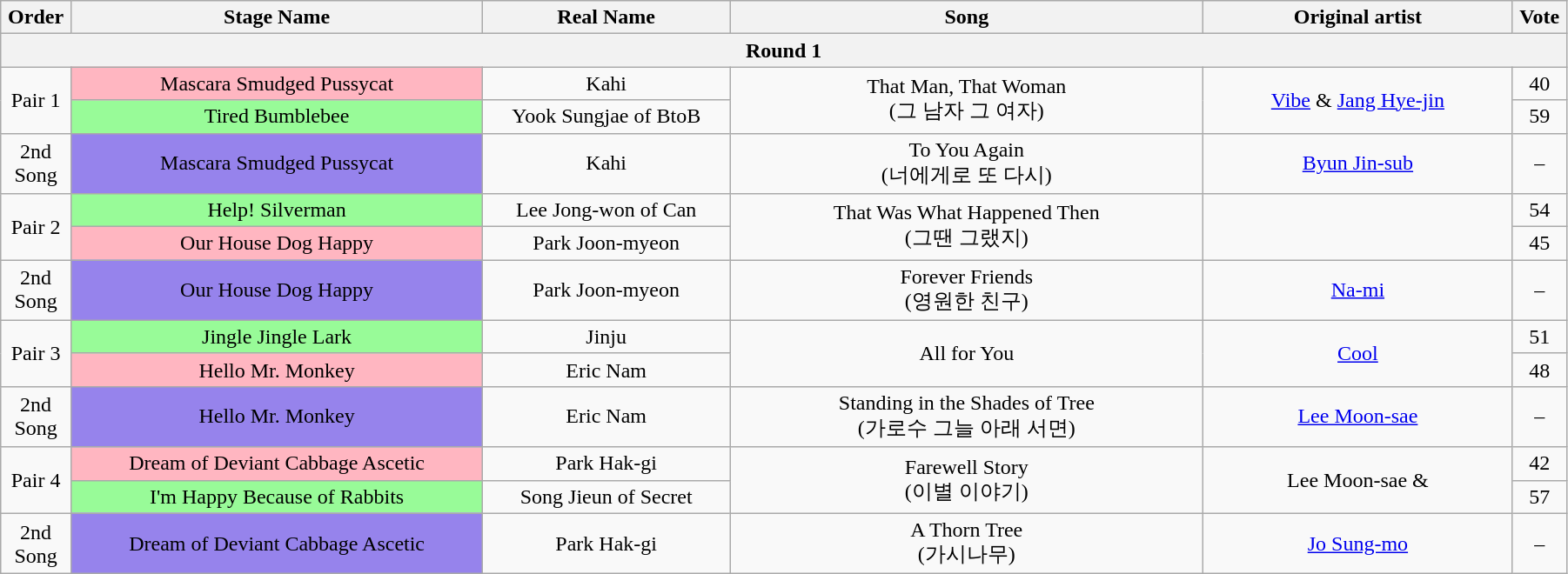<table class="wikitable" style="text-align:center; width:95%;">
<tr>
<th style="width:1%;">Order</th>
<th style="width:20%;">Stage Name</th>
<th style="width:12%;">Real Name</th>
<th style="width:23%;">Song</th>
<th style="width:15%;">Original artist</th>
<th style="width:1%;">Vote</th>
</tr>
<tr>
<th colspan=6>Round 1</th>
</tr>
<tr>
<td rowspan=2>Pair 1</td>
<td bgcolor="lightpink">Mascara Smudged Pussycat</td>
<td>Kahi</td>
<td rowspan=2>That Man, That Woman<br>(그 남자 그 여자)</td>
<td rowspan=2><a href='#'>Vibe</a> & <a href='#'>Jang Hye-jin</a></td>
<td>40</td>
</tr>
<tr>
<td bgcolor="palegreen">Tired Bumblebee</td>
<td>Yook Sungjae of BtoB</td>
<td>59</td>
</tr>
<tr>
<td>2nd Song</td>
<td bgcolor="#9683EC">Mascara Smudged Pussycat</td>
<td>Kahi</td>
<td>To You Again<br>(너에게로 또 다시)</td>
<td><a href='#'>Byun Jin-sub</a></td>
<td>–</td>
</tr>
<tr>
<td rowspan=2>Pair 2</td>
<td bgcolor="palegreen">Help! Silverman</td>
<td>Lee Jong-won of Can</td>
<td rowspan=2>That Was What Happened Then<br>(그땐 그랬지)</td>
<td rowspan=2></td>
<td>54</td>
</tr>
<tr>
<td bgcolor="lightpink">Our House Dog Happy</td>
<td>Park Joon-myeon</td>
<td>45</td>
</tr>
<tr>
<td>2nd Song</td>
<td bgcolor="#9683EC">Our House Dog Happy</td>
<td>Park Joon-myeon</td>
<td>Forever Friends<br>(영원한 친구)</td>
<td><a href='#'>Na-mi</a></td>
<td>–</td>
</tr>
<tr>
<td rowspan=2>Pair 3</td>
<td bgcolor="palegreen">Jingle Jingle Lark</td>
<td>Jinju</td>
<td rowspan=2>All for You</td>
<td rowspan=2><a href='#'>Cool</a></td>
<td>51</td>
</tr>
<tr>
<td bgcolor="lightpink">Hello Mr. Monkey</td>
<td>Eric Nam</td>
<td>48</td>
</tr>
<tr>
<td>2nd Song</td>
<td bgcolor="#9683EC">Hello Mr. Monkey</td>
<td>Eric Nam</td>
<td>Standing in the Shades of Tree<br>(가로수 그늘 아래 서면)</td>
<td><a href='#'>Lee Moon-sae</a></td>
<td>–</td>
</tr>
<tr>
<td rowspan=2>Pair 4</td>
<td bgcolor="lightpink">Dream of Deviant Cabbage Ascetic</td>
<td>Park Hak-gi</td>
<td rowspan=2>Farewell Story<br>(이별 이야기)</td>
<td rowspan=2>Lee Moon-sae & </td>
<td>42</td>
</tr>
<tr>
<td bgcolor="palegreen">I'm Happy Because of Rabbits</td>
<td>Song Jieun of Secret</td>
<td>57</td>
</tr>
<tr>
<td>2nd Song</td>
<td bgcolor="#9683EC">Dream of Deviant Cabbage Ascetic</td>
<td>Park Hak-gi</td>
<td>A Thorn Tree<br>(가시나무)</td>
<td><a href='#'>Jo Sung-mo</a></td>
<td>–</td>
</tr>
</table>
